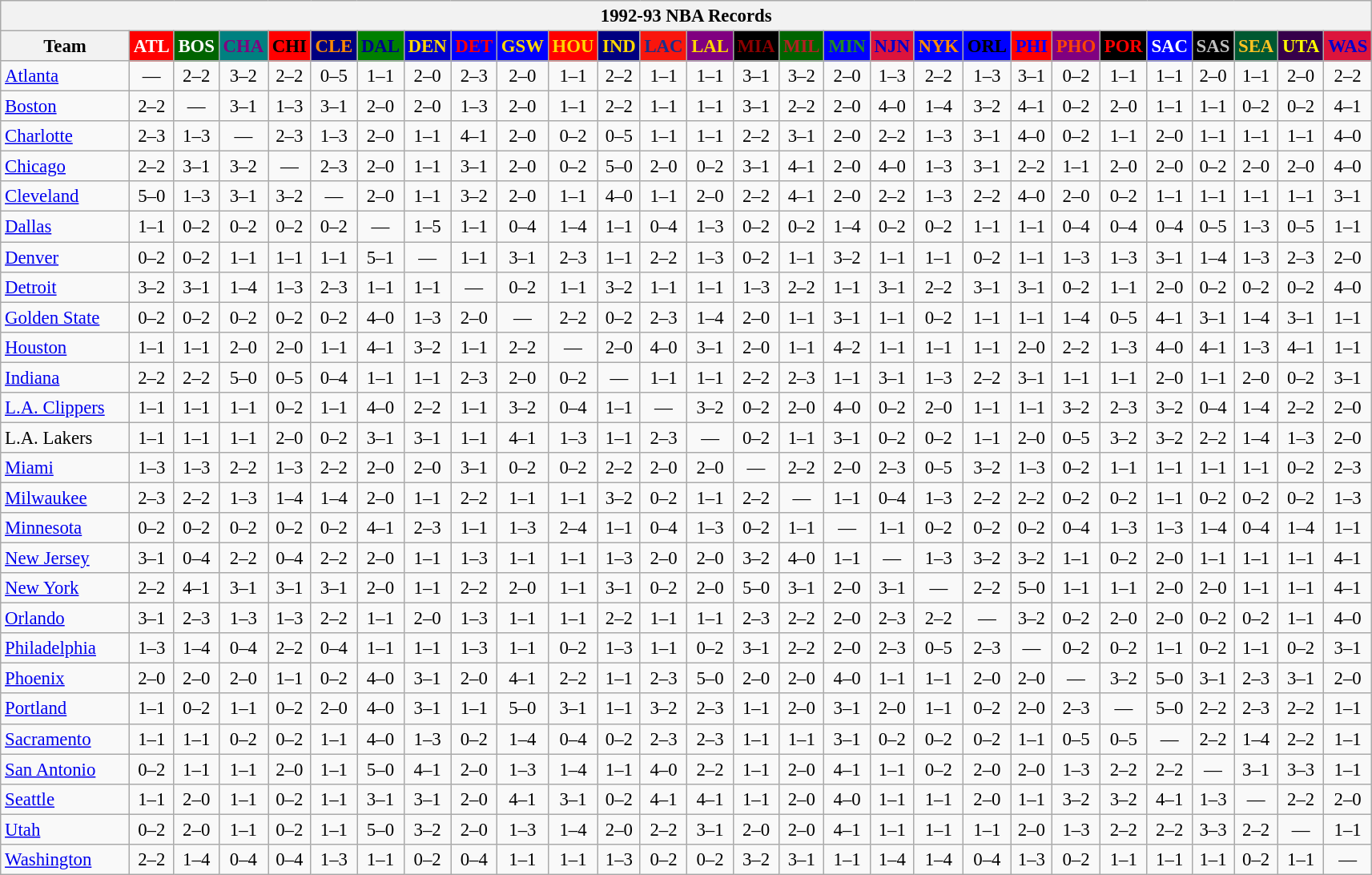<table class="wikitable" style="font-size:95%; text-align:center;">
<tr>
<th colspan=28>1992-93 NBA Records</th>
</tr>
<tr>
<th width=100>Team</th>
<th style="background:#FF0000;color:#FFFFFF;width=35">ATL</th>
<th style="background:#006400;color:#FFFFFF;width=35">BOS</th>
<th style="background:#008080;color:#800080;width=35">CHA</th>
<th style="background:#FF0000;color:#000000;width=35">CHI</th>
<th style="background:#000080;color:#FF8C00;width=35">CLE</th>
<th style="background:#008000;color:#00008B;width=35">DAL</th>
<th style="background:#0000CD;color:#FFD700;width=35">DEN</th>
<th style="background:#0000FF;color:#FF0000;width=35">DET</th>
<th style="background:#0000FF;color:#FFD700;width=35">GSW</th>
<th style="background:#FF0000;color:#FFD700;width=35">HOU</th>
<th style="background:#000080;color:#FFD700;width=35">IND</th>
<th style="background:#F9160D;color:#1A2E8B;width=35">LAC</th>
<th style="background:#800080;color:#FFD700;width=35">LAL</th>
<th style="background:#000000;color:#8B0000;width=35">MIA</th>
<th style="background:#006400;color:#B22222;width=35">MIL</th>
<th style="background:#0000FF;color:#228B22;width=35">MIN</th>
<th style="background:#DC143C;color:#0000CD;width=35">NJN</th>
<th style="background:#0000FF;color:#FF8C00;width=35">NYK</th>
<th style="background:#0000FF;color:#000000;width=35">ORL</th>
<th style="background:#FF0000;color:#0000FF;width=35">PHI</th>
<th style="background:#800080;color:#FF4500;width=35">PHO</th>
<th style="background:#000000;color:#FF0000;width=35">POR</th>
<th style="background:#0000FF;color:#FFFFFF;width=35">SAC</th>
<th style="background:#000000;color:#C0C0C0;width=35">SAS</th>
<th style="background:#005831;color:#FFC322;width=35">SEA</th>
<th style="background:#36004A;color:#FFFF00;width=35">UTA</th>
<th style="background:#DC143C;color:#0000CD;width=35">WAS</th>
</tr>
<tr>
<td style="text-align:left;"><a href='#'>Atlanta</a></td>
<td>—</td>
<td>2–2</td>
<td>3–2</td>
<td>2–2</td>
<td>0–5</td>
<td>1–1</td>
<td>2–0</td>
<td>2–3</td>
<td>2–0</td>
<td>1–1</td>
<td>2–2</td>
<td>1–1</td>
<td>1–1</td>
<td>3–1</td>
<td>3–2</td>
<td>2–0</td>
<td>1–3</td>
<td>2–2</td>
<td>1–3</td>
<td>3–1</td>
<td>0–2</td>
<td>1–1</td>
<td>1–1</td>
<td>2–0</td>
<td>1–1</td>
<td>2–0</td>
<td>2–2</td>
</tr>
<tr>
<td style="text-align:left;"><a href='#'>Boston</a></td>
<td>2–2</td>
<td>—</td>
<td>3–1</td>
<td>1–3</td>
<td>3–1</td>
<td>2–0</td>
<td>2–0</td>
<td>1–3</td>
<td>2–0</td>
<td>1–1</td>
<td>2–2</td>
<td>1–1</td>
<td>1–1</td>
<td>3–1</td>
<td>2–2</td>
<td>2–0</td>
<td>4–0</td>
<td>1–4</td>
<td>3–2</td>
<td>4–1</td>
<td>0–2</td>
<td>2–0</td>
<td>1–1</td>
<td>1–1</td>
<td>0–2</td>
<td>0–2</td>
<td>4–1</td>
</tr>
<tr>
<td style="text-align:left;"><a href='#'>Charlotte</a></td>
<td>2–3</td>
<td>1–3</td>
<td>—</td>
<td>2–3</td>
<td>1–3</td>
<td>2–0</td>
<td>1–1</td>
<td>4–1</td>
<td>2–0</td>
<td>0–2</td>
<td>0–5</td>
<td>1–1</td>
<td>1–1</td>
<td>2–2</td>
<td>3–1</td>
<td>2–0</td>
<td>2–2</td>
<td>1–3</td>
<td>3–1</td>
<td>4–0</td>
<td>0–2</td>
<td>1–1</td>
<td>2–0</td>
<td>1–1</td>
<td>1–1</td>
<td>1–1</td>
<td>4–0</td>
</tr>
<tr>
<td style="text-align:left;"><a href='#'>Chicago</a></td>
<td>2–2</td>
<td>3–1</td>
<td>3–2</td>
<td>—</td>
<td>2–3</td>
<td>2–0</td>
<td>1–1</td>
<td>3–1</td>
<td>2–0</td>
<td>0–2</td>
<td>5–0</td>
<td>2–0</td>
<td>0–2</td>
<td>3–1</td>
<td>4–1</td>
<td>2–0</td>
<td>4–0</td>
<td>1–3</td>
<td>3–1</td>
<td>2–2</td>
<td>1–1</td>
<td>2–0</td>
<td>2–0</td>
<td>0–2</td>
<td>2–0</td>
<td>2–0</td>
<td>4–0</td>
</tr>
<tr>
<td style="text-align:left;"><a href='#'>Cleveland</a></td>
<td>5–0</td>
<td>1–3</td>
<td>3–1</td>
<td>3–2</td>
<td>—</td>
<td>2–0</td>
<td>1–1</td>
<td>3–2</td>
<td>2–0</td>
<td>1–1</td>
<td>4–0</td>
<td>1–1</td>
<td>2–0</td>
<td>2–2</td>
<td>4–1</td>
<td>2–0</td>
<td>2–2</td>
<td>1–3</td>
<td>2–2</td>
<td>4–0</td>
<td>2–0</td>
<td>0–2</td>
<td>1–1</td>
<td>1–1</td>
<td>1–1</td>
<td>1–1</td>
<td>3–1</td>
</tr>
<tr>
<td style="text-align:left;"><a href='#'>Dallas</a></td>
<td>1–1</td>
<td>0–2</td>
<td>0–2</td>
<td>0–2</td>
<td>0–2</td>
<td>—</td>
<td>1–5</td>
<td>1–1</td>
<td>0–4</td>
<td>1–4</td>
<td>1–1</td>
<td>0–4</td>
<td>1–3</td>
<td>0–2</td>
<td>0–2</td>
<td>1–4</td>
<td>0–2</td>
<td>0–2</td>
<td>1–1</td>
<td>1–1</td>
<td>0–4</td>
<td>0–4</td>
<td>0–4</td>
<td>0–5</td>
<td>1–3</td>
<td>0–5</td>
<td>1–1</td>
</tr>
<tr>
<td style="text-align:left;"><a href='#'>Denver</a></td>
<td>0–2</td>
<td>0–2</td>
<td>1–1</td>
<td>1–1</td>
<td>1–1</td>
<td>5–1</td>
<td>—</td>
<td>1–1</td>
<td>3–1</td>
<td>2–3</td>
<td>1–1</td>
<td>2–2</td>
<td>1–3</td>
<td>0–2</td>
<td>1–1</td>
<td>3–2</td>
<td>1–1</td>
<td>1–1</td>
<td>0–2</td>
<td>1–1</td>
<td>1–3</td>
<td>1–3</td>
<td>3–1</td>
<td>1–4</td>
<td>1–3</td>
<td>2–3</td>
<td>2–0</td>
</tr>
<tr>
<td style="text-align:left;"><a href='#'>Detroit</a></td>
<td>3–2</td>
<td>3–1</td>
<td>1–4</td>
<td>1–3</td>
<td>2–3</td>
<td>1–1</td>
<td>1–1</td>
<td>—</td>
<td>0–2</td>
<td>1–1</td>
<td>3–2</td>
<td>1–1</td>
<td>1–1</td>
<td>1–3</td>
<td>2–2</td>
<td>1–1</td>
<td>3–1</td>
<td>2–2</td>
<td>3–1</td>
<td>3–1</td>
<td>0–2</td>
<td>1–1</td>
<td>2–0</td>
<td>0–2</td>
<td>0–2</td>
<td>0–2</td>
<td>4–0</td>
</tr>
<tr>
<td style="text-align:left;"><a href='#'>Golden State</a></td>
<td>0–2</td>
<td>0–2</td>
<td>0–2</td>
<td>0–2</td>
<td>0–2</td>
<td>4–0</td>
<td>1–3</td>
<td>2–0</td>
<td>—</td>
<td>2–2</td>
<td>0–2</td>
<td>2–3</td>
<td>1–4</td>
<td>2–0</td>
<td>1–1</td>
<td>3–1</td>
<td>1–1</td>
<td>0–2</td>
<td>1–1</td>
<td>1–1</td>
<td>1–4</td>
<td>0–5</td>
<td>4–1</td>
<td>3–1</td>
<td>1–4</td>
<td>3–1</td>
<td>1–1</td>
</tr>
<tr>
<td style="text-align:left;"><a href='#'>Houston</a></td>
<td>1–1</td>
<td>1–1</td>
<td>2–0</td>
<td>2–0</td>
<td>1–1</td>
<td>4–1</td>
<td>3–2</td>
<td>1–1</td>
<td>2–2</td>
<td>—</td>
<td>2–0</td>
<td>4–0</td>
<td>3–1</td>
<td>2–0</td>
<td>1–1</td>
<td>4–2</td>
<td>1–1</td>
<td>1–1</td>
<td>1–1</td>
<td>2–0</td>
<td>2–2</td>
<td>1–3</td>
<td>4–0</td>
<td>4–1</td>
<td>1–3</td>
<td>4–1</td>
<td>1–1</td>
</tr>
<tr>
<td style="text-align:left;"><a href='#'>Indiana</a></td>
<td>2–2</td>
<td>2–2</td>
<td>5–0</td>
<td>0–5</td>
<td>0–4</td>
<td>1–1</td>
<td>1–1</td>
<td>2–3</td>
<td>2–0</td>
<td>0–2</td>
<td>—</td>
<td>1–1</td>
<td>1–1</td>
<td>2–2</td>
<td>2–3</td>
<td>1–1</td>
<td>3–1</td>
<td>1–3</td>
<td>2–2</td>
<td>3–1</td>
<td>1–1</td>
<td>1–1</td>
<td>2–0</td>
<td>1–1</td>
<td>2–0</td>
<td>0–2</td>
<td>3–1</td>
</tr>
<tr>
<td style="text-align:left;"><a href='#'>L.A. Clippers</a></td>
<td>1–1</td>
<td>1–1</td>
<td>1–1</td>
<td>0–2</td>
<td>1–1</td>
<td>4–0</td>
<td>2–2</td>
<td>1–1</td>
<td>3–2</td>
<td>0–4</td>
<td>1–1</td>
<td>—</td>
<td>3–2</td>
<td>0–2</td>
<td>2–0</td>
<td>4–0</td>
<td>0–2</td>
<td>2–0</td>
<td>1–1</td>
<td>1–1</td>
<td>3–2</td>
<td>2–3</td>
<td>3–2</td>
<td>0–4</td>
<td>1–4</td>
<td>2–2</td>
<td>2–0</td>
</tr>
<tr>
<td style="text-align:left;">L.A. Lakers</td>
<td>1–1</td>
<td>1–1</td>
<td>1–1</td>
<td>2–0</td>
<td>0–2</td>
<td>3–1</td>
<td>3–1</td>
<td>1–1</td>
<td>4–1</td>
<td>1–3</td>
<td>1–1</td>
<td>2–3</td>
<td>—</td>
<td>0–2</td>
<td>1–1</td>
<td>3–1</td>
<td>0–2</td>
<td>0–2</td>
<td>1–1</td>
<td>2–0</td>
<td>0–5</td>
<td>3–2</td>
<td>3–2</td>
<td>2–2</td>
<td>1–4</td>
<td>1–3</td>
<td>2–0</td>
</tr>
<tr>
<td style="text-align:left;"><a href='#'>Miami</a></td>
<td>1–3</td>
<td>1–3</td>
<td>2–2</td>
<td>1–3</td>
<td>2–2</td>
<td>2–0</td>
<td>2–0</td>
<td>3–1</td>
<td>0–2</td>
<td>0–2</td>
<td>2–2</td>
<td>2–0</td>
<td>2–0</td>
<td>—</td>
<td>2–2</td>
<td>2–0</td>
<td>2–3</td>
<td>0–5</td>
<td>3–2</td>
<td>1–3</td>
<td>0–2</td>
<td>1–1</td>
<td>1–1</td>
<td>1–1</td>
<td>1–1</td>
<td>0–2</td>
<td>2–3</td>
</tr>
<tr>
<td style="text-align:left;"><a href='#'>Milwaukee</a></td>
<td>2–3</td>
<td>2–2</td>
<td>1–3</td>
<td>1–4</td>
<td>1–4</td>
<td>2–0</td>
<td>1–1</td>
<td>2–2</td>
<td>1–1</td>
<td>1–1</td>
<td>3–2</td>
<td>0–2</td>
<td>1–1</td>
<td>2–2</td>
<td>—</td>
<td>1–1</td>
<td>0–4</td>
<td>1–3</td>
<td>2–2</td>
<td>2–2</td>
<td>0–2</td>
<td>0–2</td>
<td>1–1</td>
<td>0–2</td>
<td>0–2</td>
<td>0–2</td>
<td>1–3</td>
</tr>
<tr>
<td style="text-align:left;"><a href='#'>Minnesota</a></td>
<td>0–2</td>
<td>0–2</td>
<td>0–2</td>
<td>0–2</td>
<td>0–2</td>
<td>4–1</td>
<td>2–3</td>
<td>1–1</td>
<td>1–3</td>
<td>2–4</td>
<td>1–1</td>
<td>0–4</td>
<td>1–3</td>
<td>0–2</td>
<td>1–1</td>
<td>—</td>
<td>1–1</td>
<td>0–2</td>
<td>0–2</td>
<td>0–2</td>
<td>0–4</td>
<td>1–3</td>
<td>1–3</td>
<td>1–4</td>
<td>0–4</td>
<td>1–4</td>
<td>1–1</td>
</tr>
<tr>
<td style="text-align:left;"><a href='#'>New Jersey</a></td>
<td>3–1</td>
<td>0–4</td>
<td>2–2</td>
<td>0–4</td>
<td>2–2</td>
<td>2–0</td>
<td>1–1</td>
<td>1–3</td>
<td>1–1</td>
<td>1–1</td>
<td>1–3</td>
<td>2–0</td>
<td>2–0</td>
<td>3–2</td>
<td>4–0</td>
<td>1–1</td>
<td>—</td>
<td>1–3</td>
<td>3–2</td>
<td>3–2</td>
<td>1–1</td>
<td>0–2</td>
<td>2–0</td>
<td>1–1</td>
<td>1–1</td>
<td>1–1</td>
<td>4–1</td>
</tr>
<tr>
<td style="text-align:left;"><a href='#'>New York</a></td>
<td>2–2</td>
<td>4–1</td>
<td>3–1</td>
<td>3–1</td>
<td>3–1</td>
<td>2–0</td>
<td>1–1</td>
<td>2–2</td>
<td>2–0</td>
<td>1–1</td>
<td>3–1</td>
<td>0–2</td>
<td>2–0</td>
<td>5–0</td>
<td>3–1</td>
<td>2–0</td>
<td>3–1</td>
<td>—</td>
<td>2–2</td>
<td>5–0</td>
<td>1–1</td>
<td>1–1</td>
<td>2–0</td>
<td>2–0</td>
<td>1–1</td>
<td>1–1</td>
<td>4–1</td>
</tr>
<tr>
<td style="text-align:left;"><a href='#'>Orlando</a></td>
<td>3–1</td>
<td>2–3</td>
<td>1–3</td>
<td>1–3</td>
<td>2–2</td>
<td>1–1</td>
<td>2–0</td>
<td>1–3</td>
<td>1–1</td>
<td>1–1</td>
<td>2–2</td>
<td>1–1</td>
<td>1–1</td>
<td>2–3</td>
<td>2–2</td>
<td>2–0</td>
<td>2–3</td>
<td>2–2</td>
<td>—</td>
<td>3–2</td>
<td>0–2</td>
<td>2–0</td>
<td>2–0</td>
<td>0–2</td>
<td>0–2</td>
<td>1–1</td>
<td>4–0</td>
</tr>
<tr>
<td style="text-align:left;"><a href='#'>Philadelphia</a></td>
<td>1–3</td>
<td>1–4</td>
<td>0–4</td>
<td>2–2</td>
<td>0–4</td>
<td>1–1</td>
<td>1–1</td>
<td>1–3</td>
<td>1–1</td>
<td>0–2</td>
<td>1–3</td>
<td>1–1</td>
<td>0–2</td>
<td>3–1</td>
<td>2–2</td>
<td>2–0</td>
<td>2–3</td>
<td>0–5</td>
<td>2–3</td>
<td>—</td>
<td>0–2</td>
<td>0–2</td>
<td>1–1</td>
<td>0–2</td>
<td>1–1</td>
<td>0–2</td>
<td>3–1</td>
</tr>
<tr>
<td style="text-align:left;"><a href='#'>Phoenix</a></td>
<td>2–0</td>
<td>2–0</td>
<td>2–0</td>
<td>1–1</td>
<td>0–2</td>
<td>4–0</td>
<td>3–1</td>
<td>2–0</td>
<td>4–1</td>
<td>2–2</td>
<td>1–1</td>
<td>2–3</td>
<td>5–0</td>
<td>2–0</td>
<td>2–0</td>
<td>4–0</td>
<td>1–1</td>
<td>1–1</td>
<td>2–0</td>
<td>2–0</td>
<td>—</td>
<td>3–2</td>
<td>5–0</td>
<td>3–1</td>
<td>2–3</td>
<td>3–1</td>
<td>2–0</td>
</tr>
<tr>
<td style="text-align:left;"><a href='#'>Portland</a></td>
<td>1–1</td>
<td>0–2</td>
<td>1–1</td>
<td>0–2</td>
<td>2–0</td>
<td>4–0</td>
<td>3–1</td>
<td>1–1</td>
<td>5–0</td>
<td>3–1</td>
<td>1–1</td>
<td>3–2</td>
<td>2–3</td>
<td>1–1</td>
<td>2–0</td>
<td>3–1</td>
<td>2–0</td>
<td>1–1</td>
<td>0–2</td>
<td>2–0</td>
<td>2–3</td>
<td>—</td>
<td>5–0</td>
<td>2–2</td>
<td>2–3</td>
<td>2–2</td>
<td>1–1</td>
</tr>
<tr>
<td style="text-align:left;"><a href='#'>Sacramento</a></td>
<td>1–1</td>
<td>1–1</td>
<td>0–2</td>
<td>0–2</td>
<td>1–1</td>
<td>4–0</td>
<td>1–3</td>
<td>0–2</td>
<td>1–4</td>
<td>0–4</td>
<td>0–2</td>
<td>2–3</td>
<td>2–3</td>
<td>1–1</td>
<td>1–1</td>
<td>3–1</td>
<td>0–2</td>
<td>0–2</td>
<td>0–2</td>
<td>1–1</td>
<td>0–5</td>
<td>0–5</td>
<td>—</td>
<td>2–2</td>
<td>1–4</td>
<td>2–2</td>
<td>1–1</td>
</tr>
<tr>
<td style="text-align:left;"><a href='#'>San Antonio</a></td>
<td>0–2</td>
<td>1–1</td>
<td>1–1</td>
<td>2–0</td>
<td>1–1</td>
<td>5–0</td>
<td>4–1</td>
<td>2–0</td>
<td>1–3</td>
<td>1–4</td>
<td>1–1</td>
<td>4–0</td>
<td>2–2</td>
<td>1–1</td>
<td>2–0</td>
<td>4–1</td>
<td>1–1</td>
<td>0–2</td>
<td>2–0</td>
<td>2–0</td>
<td>1–3</td>
<td>2–2</td>
<td>2–2</td>
<td>—</td>
<td>3–1</td>
<td>3–3</td>
<td>1–1</td>
</tr>
<tr>
<td style="text-align:left;"><a href='#'>Seattle</a></td>
<td>1–1</td>
<td>2–0</td>
<td>1–1</td>
<td>0–2</td>
<td>1–1</td>
<td>3–1</td>
<td>3–1</td>
<td>2–0</td>
<td>4–1</td>
<td>3–1</td>
<td>0–2</td>
<td>4–1</td>
<td>4–1</td>
<td>1–1</td>
<td>2–0</td>
<td>4–0</td>
<td>1–1</td>
<td>1–1</td>
<td>2–0</td>
<td>1–1</td>
<td>3–2</td>
<td>3–2</td>
<td>4–1</td>
<td>1–3</td>
<td>—</td>
<td>2–2</td>
<td>2–0</td>
</tr>
<tr>
<td style="text-align:left;"><a href='#'>Utah</a></td>
<td>0–2</td>
<td>2–0</td>
<td>1–1</td>
<td>0–2</td>
<td>1–1</td>
<td>5–0</td>
<td>3–2</td>
<td>2–0</td>
<td>1–3</td>
<td>1–4</td>
<td>2–0</td>
<td>2–2</td>
<td>3–1</td>
<td>2–0</td>
<td>2–0</td>
<td>4–1</td>
<td>1–1</td>
<td>1–1</td>
<td>1–1</td>
<td>2–0</td>
<td>1–3</td>
<td>2–2</td>
<td>2–2</td>
<td>3–3</td>
<td>2–2</td>
<td>—</td>
<td>1–1</td>
</tr>
<tr>
<td style="text-align:left;"><a href='#'>Washington</a></td>
<td>2–2</td>
<td>1–4</td>
<td>0–4</td>
<td>0–4</td>
<td>1–3</td>
<td>1–1</td>
<td>0–2</td>
<td>0–4</td>
<td>1–1</td>
<td>1–1</td>
<td>1–3</td>
<td>0–2</td>
<td>0–2</td>
<td>3–2</td>
<td>3–1</td>
<td>1–1</td>
<td>1–4</td>
<td>1–4</td>
<td>0–4</td>
<td>1–3</td>
<td>0–2</td>
<td>1–1</td>
<td>1–1</td>
<td>1–1</td>
<td>0–2</td>
<td>1–1</td>
<td>—</td>
</tr>
</table>
